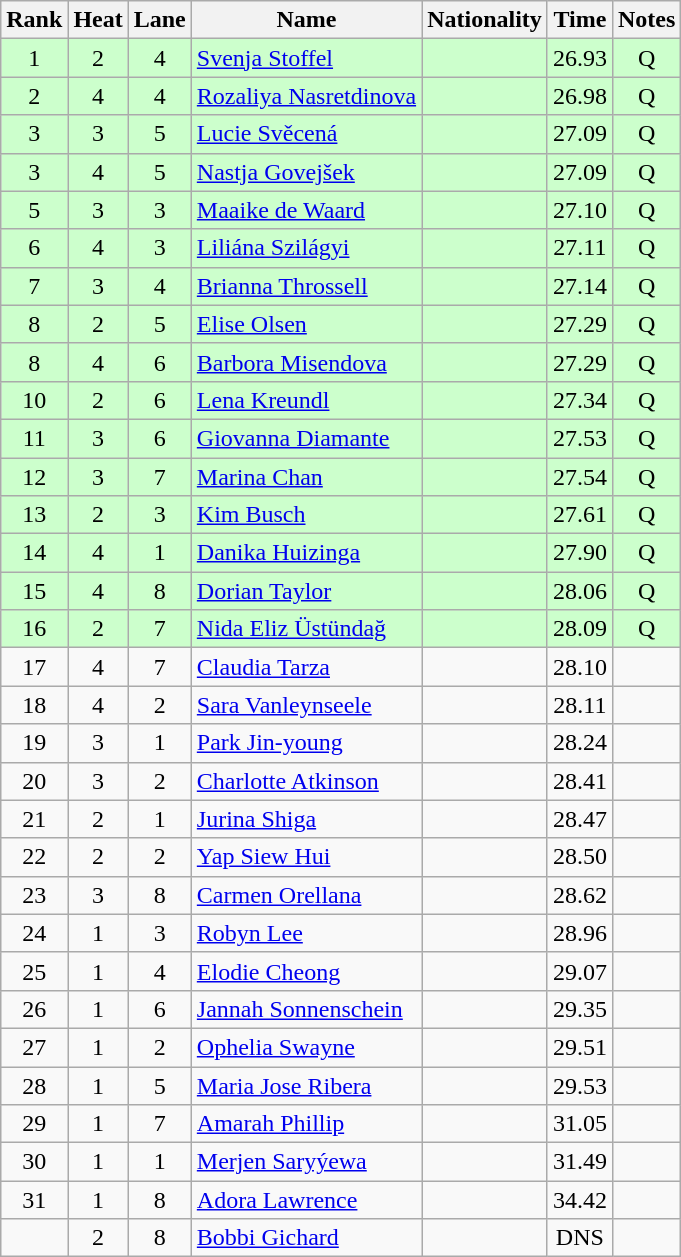<table class="wikitable sortable" style="text-align:center">
<tr>
<th>Rank</th>
<th>Heat</th>
<th>Lane</th>
<th>Name</th>
<th>Nationality</th>
<th>Time</th>
<th>Notes</th>
</tr>
<tr bgcolor=ccffcc>
<td>1</td>
<td>2</td>
<td>4</td>
<td align=left><a href='#'>Svenja Stoffel</a></td>
<td align=left></td>
<td>26.93</td>
<td>Q</td>
</tr>
<tr bgcolor=ccffcc>
<td>2</td>
<td>4</td>
<td>4</td>
<td align=left><a href='#'>Rozaliya Nasretdinova</a></td>
<td align=left></td>
<td>26.98</td>
<td>Q</td>
</tr>
<tr bgcolor=ccffcc>
<td>3</td>
<td>3</td>
<td>5</td>
<td align=left><a href='#'>Lucie Svěcená</a></td>
<td align=left></td>
<td>27.09</td>
<td>Q</td>
</tr>
<tr bgcolor=ccffcc>
<td>3</td>
<td>4</td>
<td>5</td>
<td align=left><a href='#'>Nastja Govejšek</a></td>
<td align=left></td>
<td>27.09</td>
<td>Q</td>
</tr>
<tr bgcolor=ccffcc>
<td>5</td>
<td>3</td>
<td>3</td>
<td align=left><a href='#'>Maaike de Waard</a></td>
<td align=left></td>
<td>27.10</td>
<td>Q</td>
</tr>
<tr bgcolor=ccffcc>
<td>6</td>
<td>4</td>
<td>3</td>
<td align=left><a href='#'>Liliána Szilágyi</a></td>
<td align=left></td>
<td>27.11</td>
<td>Q</td>
</tr>
<tr bgcolor=ccffcc>
<td>7</td>
<td>3</td>
<td>4</td>
<td align=left><a href='#'>Brianna Throssell</a></td>
<td align=left></td>
<td>27.14</td>
<td>Q</td>
</tr>
<tr bgcolor=ccffcc>
<td>8</td>
<td>2</td>
<td>5</td>
<td align=left><a href='#'>Elise Olsen</a></td>
<td align=left></td>
<td>27.29</td>
<td>Q</td>
</tr>
<tr bgcolor=ccffcc>
<td>8</td>
<td>4</td>
<td>6</td>
<td align=left><a href='#'>Barbora Misendova</a></td>
<td align=left></td>
<td>27.29</td>
<td>Q</td>
</tr>
<tr bgcolor=ccffcc>
<td>10</td>
<td>2</td>
<td>6</td>
<td align=left><a href='#'>Lena Kreundl</a></td>
<td align=left></td>
<td>27.34</td>
<td>Q</td>
</tr>
<tr bgcolor=ccffcc>
<td>11</td>
<td>3</td>
<td>6</td>
<td align=left><a href='#'>Giovanna Diamante</a></td>
<td align=left></td>
<td>27.53</td>
<td>Q</td>
</tr>
<tr bgcolor=ccffcc>
<td>12</td>
<td>3</td>
<td>7</td>
<td align=left><a href='#'>Marina Chan</a></td>
<td align=left></td>
<td>27.54</td>
<td>Q</td>
</tr>
<tr bgcolor=ccffcc>
<td>13</td>
<td>2</td>
<td>3</td>
<td align=left><a href='#'>Kim Busch</a></td>
<td align=left></td>
<td>27.61</td>
<td>Q</td>
</tr>
<tr bgcolor=ccffcc>
<td>14</td>
<td>4</td>
<td>1</td>
<td align=left><a href='#'>Danika Huizinga</a></td>
<td align=left></td>
<td>27.90</td>
<td>Q</td>
</tr>
<tr bgcolor=ccffcc>
<td>15</td>
<td>4</td>
<td>8</td>
<td align=left><a href='#'>Dorian Taylor</a></td>
<td align=left></td>
<td>28.06</td>
<td>Q</td>
</tr>
<tr bgcolor=ccffcc>
<td>16</td>
<td>2</td>
<td>7</td>
<td align=left><a href='#'>Nida Eliz Üstündağ</a></td>
<td align=left></td>
<td>28.09</td>
<td>Q</td>
</tr>
<tr>
<td>17</td>
<td>4</td>
<td>7</td>
<td align=left><a href='#'>Claudia Tarza</a></td>
<td align=left></td>
<td>28.10</td>
<td></td>
</tr>
<tr>
<td>18</td>
<td>4</td>
<td>2</td>
<td align=left><a href='#'>Sara Vanleynseele</a></td>
<td align=left></td>
<td>28.11</td>
<td></td>
</tr>
<tr>
<td>19</td>
<td>3</td>
<td>1</td>
<td align=left><a href='#'>Park Jin-young</a></td>
<td align=left></td>
<td>28.24</td>
<td></td>
</tr>
<tr>
<td>20</td>
<td>3</td>
<td>2</td>
<td align=left><a href='#'>Charlotte Atkinson</a></td>
<td align=left></td>
<td>28.41</td>
<td></td>
</tr>
<tr>
<td>21</td>
<td>2</td>
<td>1</td>
<td align=left><a href='#'>Jurina Shiga</a></td>
<td align=left></td>
<td>28.47</td>
<td></td>
</tr>
<tr>
<td>22</td>
<td>2</td>
<td>2</td>
<td align=left><a href='#'>Yap Siew Hui</a></td>
<td align=left></td>
<td>28.50</td>
<td></td>
</tr>
<tr>
<td>23</td>
<td>3</td>
<td>8</td>
<td align=left><a href='#'>Carmen Orellana</a></td>
<td align=left></td>
<td>28.62</td>
<td></td>
</tr>
<tr>
<td>24</td>
<td>1</td>
<td>3</td>
<td align=left><a href='#'>Robyn Lee</a></td>
<td align=left></td>
<td>28.96</td>
<td></td>
</tr>
<tr>
<td>25</td>
<td>1</td>
<td>4</td>
<td align=left><a href='#'>Elodie Cheong</a></td>
<td align=left></td>
<td>29.07</td>
<td></td>
</tr>
<tr>
<td>26</td>
<td>1</td>
<td>6</td>
<td align=left><a href='#'>Jannah Sonnenschein</a></td>
<td align=left></td>
<td>29.35</td>
<td></td>
</tr>
<tr>
<td>27</td>
<td>1</td>
<td>2</td>
<td align=left><a href='#'>Ophelia Swayne</a></td>
<td align=left></td>
<td>29.51</td>
<td></td>
</tr>
<tr>
<td>28</td>
<td>1</td>
<td>5</td>
<td align=left><a href='#'>Maria Jose Ribera</a></td>
<td align=left></td>
<td>29.53</td>
<td></td>
</tr>
<tr>
<td>29</td>
<td>1</td>
<td>7</td>
<td align=left><a href='#'>Amarah Phillip</a></td>
<td align=left></td>
<td>31.05</td>
<td></td>
</tr>
<tr>
<td>30</td>
<td>1</td>
<td>1</td>
<td align=left><a href='#'>Merjen Saryýewa</a></td>
<td align=left></td>
<td>31.49</td>
<td></td>
</tr>
<tr>
<td>31</td>
<td>1</td>
<td>8</td>
<td align=left><a href='#'>Adora Lawrence</a></td>
<td align=left></td>
<td>34.42</td>
<td></td>
</tr>
<tr>
<td></td>
<td>2</td>
<td>8</td>
<td align=left><a href='#'>Bobbi Gichard</a></td>
<td align=left></td>
<td>DNS</td>
<td></td>
</tr>
</table>
